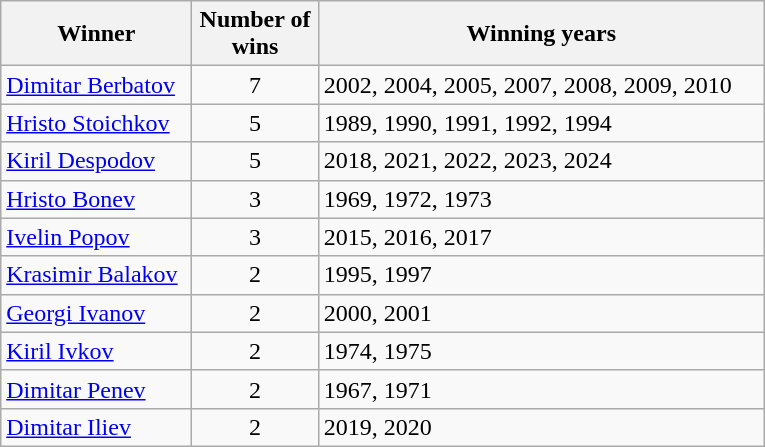<table class="wikitable sortable" width="510">
<tr>
<th width="120">Winner</th>
<th>Number of wins</th>
<th width="290">Winning years</th>
</tr>
<tr>
<td><a href='#'>Dimitar Berbatov</a></td>
<td align=center>7</td>
<td>2002, 2004, 2005, 2007, 2008, 2009, 2010</td>
</tr>
<tr>
<td><a href='#'>Hristo Stoichkov</a></td>
<td align=center>5</td>
<td>1989, 1990, 1991, 1992, 1994</td>
</tr>
<tr>
<td><a href='#'>Kiril Despodov</a></td>
<td align=center>5</td>
<td>2018, 2021, 2022, 2023, 2024</td>
</tr>
<tr>
<td><a href='#'>Hristo Bonev</a></td>
<td align=center>3</td>
<td>1969, 1972, 1973</td>
</tr>
<tr>
<td><a href='#'>Ivelin Popov</a></td>
<td align=center>3</td>
<td>2015, 2016, 2017</td>
</tr>
<tr>
<td><a href='#'>Krasimir Balakov</a></td>
<td align=center>2</td>
<td>1995, 1997</td>
</tr>
<tr>
<td><a href='#'>Georgi Ivanov</a></td>
<td align=center>2</td>
<td>2000, 2001</td>
</tr>
<tr>
<td><a href='#'>Kiril Ivkov</a></td>
<td align=center>2</td>
<td>1974, 1975</td>
</tr>
<tr>
<td><a href='#'>Dimitar Penev</a></td>
<td align=center>2</td>
<td>1967, 1971</td>
</tr>
<tr>
<td><a href='#'>Dimitar Iliev</a></td>
<td align=center>2</td>
<td>2019, 2020</td>
</tr>
</table>
